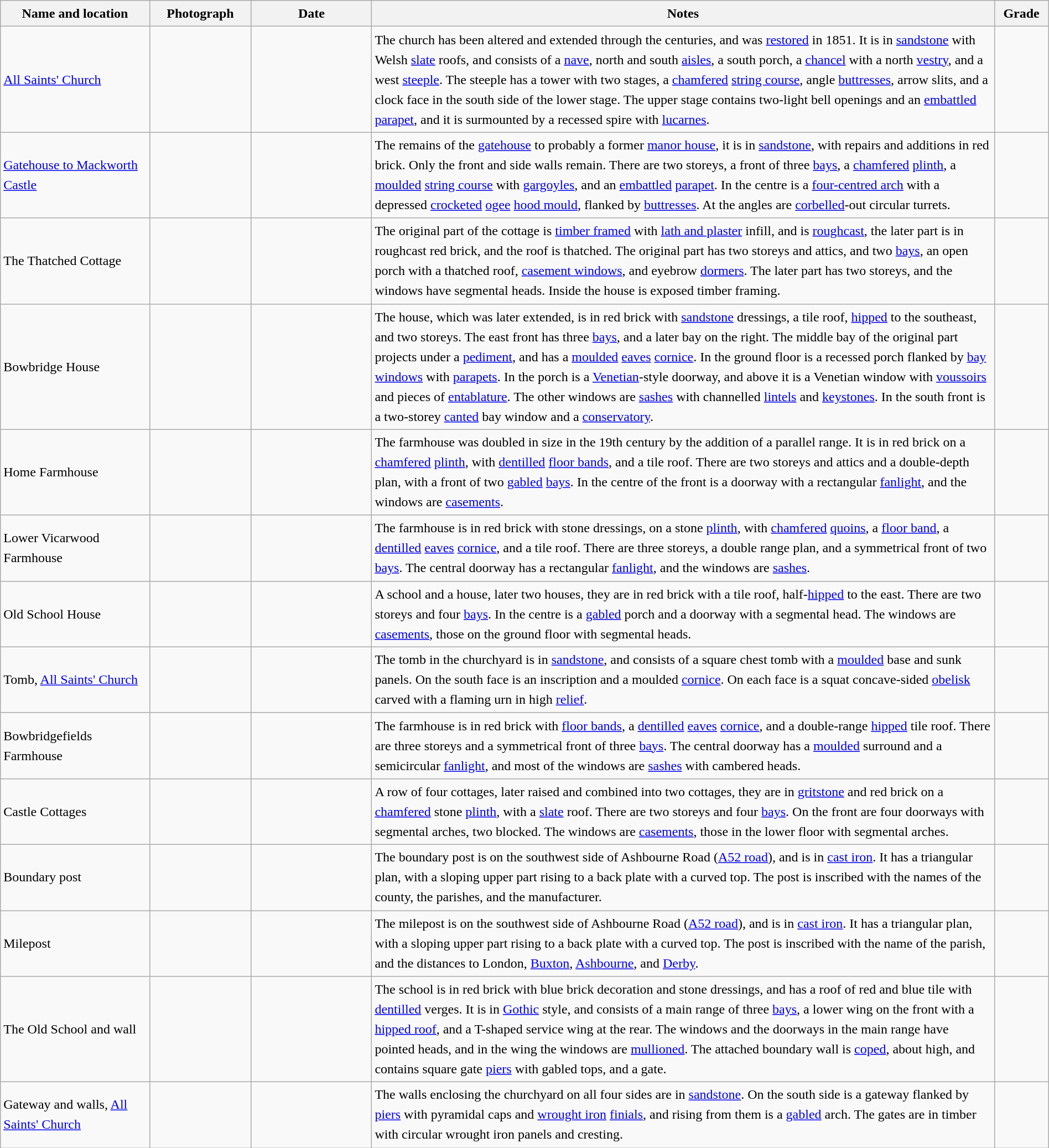<table class="wikitable sortable plainrowheaders" style="width:100%; border:0; text-align:left; line-height:150%;">
<tr>
<th scope="col"  style="width:150px">Name and location</th>
<th scope="col"  style="width:100px" class="unsortable">Photograph</th>
<th scope="col"  style="width:120px">Date</th>
<th scope="col"  style="width:650px" class="unsortable">Notes</th>
<th scope="col"  style="width:50px">Grade</th>
</tr>
<tr>
<td><a href='#'>All Saints' Church</a><br><small></small></td>
<td></td>
<td align="center"></td>
<td>The church has been altered and extended through the centuries, and was <a href='#'>restored</a> in 1851.  It is in <a href='#'>sandstone</a> with Welsh <a href='#'>slate</a> roofs, and consists of a <a href='#'>nave</a>, north and south <a href='#'>aisles</a>, a south porch, a <a href='#'>chancel</a> with a north <a href='#'>vestry</a>, and a west <a href='#'>steeple</a>.  The steeple has a tower with two stages, a <a href='#'>chamfered</a> <a href='#'>string course</a>, angle <a href='#'>buttresses</a>, arrow slits, and a clock face in the south side of the lower stage.  The upper stage contains two-light bell openings and an <a href='#'>embattled</a> <a href='#'>parapet</a>, and it is surmounted by a recessed spire with <a href='#'>lucarnes</a>.</td>
<td align="center" ></td>
</tr>
<tr>
<td><a href='#'>Gatehouse to Mackworth Castle</a><br><small></small></td>
<td></td>
<td align="center"></td>
<td>The remains of the <a href='#'>gatehouse</a> to probably a former <a href='#'>manor house</a>, it is in <a href='#'>sandstone</a>, with repairs and additions in red brick.  Only the front and side walls remain.  There are two storeys, a front of three <a href='#'>bays</a>, a <a href='#'>chamfered</a> <a href='#'>plinth</a>, a <a href='#'>moulded</a> <a href='#'>string course</a> with <a href='#'>gargoyles</a>, and an <a href='#'>embattled</a> <a href='#'>parapet</a>.  In the centre is a <a href='#'>four-centred arch</a> with a depressed <a href='#'>crocketed</a> <a href='#'>ogee</a> <a href='#'>hood mould</a>, flanked by <a href='#'>buttresses</a>. At the angles are <a href='#'>corbelled</a>-out circular turrets.</td>
<td align="center" ></td>
</tr>
<tr>
<td>The Thatched Cottage<br><small></small></td>
<td></td>
<td align="center"></td>
<td>The original part of the cottage is <a href='#'>timber framed</a> with <a href='#'>lath and plaster</a> infill, and is <a href='#'>roughcast</a>, the later part is in roughcast red brick, and the roof is thatched.  The original part has two storeys and attics, and two <a href='#'>bays</a>, an open porch with a thatched roof, <a href='#'>casement windows</a>, and eyebrow <a href='#'>dormers</a>.  The later part has two storeys, and the windows have segmental heads.  Inside the house is exposed timber framing.</td>
<td align="center" ></td>
</tr>
<tr>
<td>Bowbridge House<br><small></small></td>
<td></td>
<td align="center"></td>
<td>The house, which was later extended, is in red brick with <a href='#'>sandstone</a> dressings, a tile roof, <a href='#'>hipped</a> to the southeast, and two storeys.  The east front has three <a href='#'>bays</a>, and a later bay on the right.  The middle bay of the original part projects under a <a href='#'>pediment</a>, and has a <a href='#'>moulded</a> <a href='#'>eaves</a> <a href='#'>cornice</a>.  In the ground floor is a recessed porch flanked by <a href='#'>bay windows</a> with <a href='#'>parapets</a>.  In the porch is a <a href='#'>Venetian</a>-style doorway, and above it is a Venetian window with <a href='#'>voussoirs</a> and pieces of <a href='#'>entablature</a>.  The other windows are <a href='#'>sashes</a> with channelled <a href='#'>lintels</a> and <a href='#'>keystones</a>.  In the south front is a two-storey <a href='#'>canted</a> bay window and a <a href='#'>conservatory</a>.</td>
<td align="center" ></td>
</tr>
<tr>
<td>Home Farmhouse<br><small></small></td>
<td></td>
<td align="center"></td>
<td>The farmhouse was doubled in size in the 19th century by the addition of a parallel range.  It is in red brick on a <a href='#'>chamfered</a> <a href='#'>plinth</a>, with <a href='#'>dentilled</a> <a href='#'>floor bands</a>, and a tile roof.  There are two storeys and attics and a double-depth plan, with a front of two <a href='#'>gabled</a> <a href='#'>bays</a>.  In the centre of the front is a doorway with a rectangular <a href='#'>fanlight</a>, and the windows are <a href='#'>casements</a>.</td>
<td align="center" ></td>
</tr>
<tr>
<td>Lower Vicarwood Farmhouse<br><small></small></td>
<td></td>
<td align="center"></td>
<td>The farmhouse is in red brick with stone dressings, on a stone <a href='#'>plinth</a>, with <a href='#'>chamfered</a> <a href='#'>quoins</a>, a <a href='#'>floor band</a>, a <a href='#'>dentilled</a> <a href='#'>eaves</a> <a href='#'>cornice</a>, and a tile roof. There are three storeys, a double range plan, and a symmetrical front of two <a href='#'>bays</a>.  The central doorway has a rectangular <a href='#'>fanlight</a>, and the windows are <a href='#'>sashes</a>.</td>
<td align="center" ></td>
</tr>
<tr>
<td>Old School House<br><small></small></td>
<td></td>
<td align="center"></td>
<td>A school and a house, later two houses, they are in red brick with a tile roof, half-<a href='#'>hipped</a> to the east.  There are two storeys and four <a href='#'>bays</a>.  In the centre is a <a href='#'>gabled</a> porch and a doorway with a segmental head.  The windows are <a href='#'>casements</a>, those on the ground floor with segmental heads.</td>
<td align="center" ></td>
</tr>
<tr>
<td>Tomb, <a href='#'>All Saints' Church</a><br><small></small></td>
<td></td>
<td align="center"></td>
<td>The tomb in the churchyard is in <a href='#'>sandstone</a>, and consists of a square chest tomb with a <a href='#'>moulded</a> base and sunk panels.  On the south face is an inscription and a moulded <a href='#'>cornice</a>.  On each face is a squat concave-sided <a href='#'>obelisk</a> carved with a flaming urn in high <a href='#'>relief</a>.</td>
<td align="center" ></td>
</tr>
<tr>
<td>Bowbridgefields Farmhouse<br><small></small></td>
<td></td>
<td align="center"></td>
<td>The farmhouse is in red brick with <a href='#'>floor bands</a>, a <a href='#'>dentilled</a> <a href='#'>eaves</a> <a href='#'>cornice</a>, and a double-range <a href='#'>hipped</a> tile roof.  There are three storeys and a symmetrical front of three <a href='#'>bays</a>.  The central doorway has a <a href='#'>moulded</a> surround and a semicircular <a href='#'>fanlight</a>, and most of the windows are <a href='#'>sashes</a> with cambered heads.</td>
<td align="center" ></td>
</tr>
<tr>
<td>Castle Cottages<br><small></small></td>
<td></td>
<td align="center"></td>
<td>A row of four cottages, later raised and combined into two cottages, they are in <a href='#'>gritstone</a> and red brick on a <a href='#'>chamfered</a> stone <a href='#'>plinth</a>, with a <a href='#'>slate</a> roof.  There are two storeys and four <a href='#'>bays</a>.  On the front are four doorways with segmental arches, two blocked.  The windows are <a href='#'>casements</a>, those in the lower floor with segmental arches.</td>
<td align="center" ></td>
</tr>
<tr>
<td>Boundary post<br><small></small></td>
<td></td>
<td align="center"></td>
<td>The boundary post is on the southwest side of Ashbourne Road (<a href='#'>A52 road</a>), and is in <a href='#'>cast iron</a>.  It has a triangular plan, with a sloping upper part rising to a back plate with a curved top. The post is inscribed with the names of the county, the parishes, and the manufacturer.</td>
<td align="center" ></td>
</tr>
<tr>
<td>Milepost<br><small></small></td>
<td></td>
<td align="center"></td>
<td>The milepost is on the southwest side of Ashbourne Road (<a href='#'>A52 road</a>), and is in <a href='#'>cast iron</a>. It has a triangular plan, with a sloping upper part rising to a back plate with a curved top. The post is inscribed with the name of the parish, and the distances to London, <a href='#'>Buxton</a>, <a href='#'>Ashbourne</a>, and <a href='#'>Derby</a>.</td>
<td align="center" ></td>
</tr>
<tr>
<td>The Old School and wall<br><small></small></td>
<td></td>
<td align="center"></td>
<td>The school is in red brick with blue brick decoration and stone dressings, and has a roof of red and blue tile with <a href='#'>dentilled</a> verges.  It is in <a href='#'>Gothic</a> style, and consists of a main range of three <a href='#'>bays</a>, a lower wing on the front with a <a href='#'>hipped roof</a>, and a T-shaped service wing at the rear.  The windows and the doorways in the main range have pointed heads, and in the wing the windows are <a href='#'>mullioned</a>.  The attached boundary wall is <a href='#'>coped</a>, about  high, and contains square gate <a href='#'>piers</a> with gabled tops, and a gate.</td>
<td align="center" ></td>
</tr>
<tr>
<td>Gateway and walls, <a href='#'>All Saints' Church</a><br><small></small></td>
<td></td>
<td align="center"></td>
<td>The walls enclosing the churchyard on all four sides are in <a href='#'>sandstone</a>.  On the south side is a gateway flanked by <a href='#'>piers</a> with pyramidal caps and <a href='#'>wrought iron</a> <a href='#'>finials</a>, and rising from them is a <a href='#'>gabled</a> arch.  The gates are in timber with circular wrought iron panels and cresting.</td>
<td align="center" ></td>
</tr>
<tr>
</tr>
</table>
